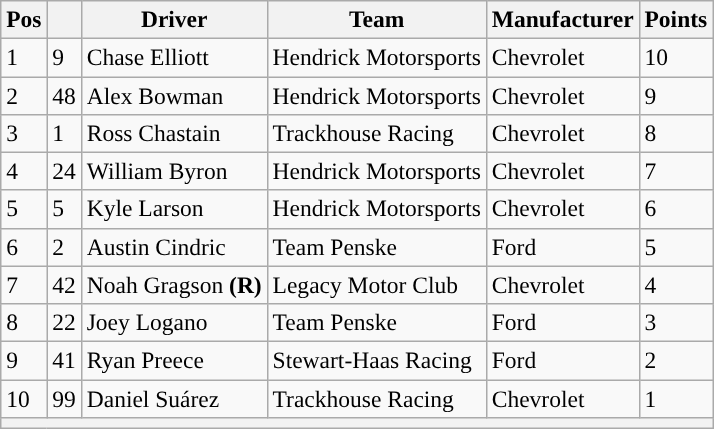<table class="wikitable" style="font-size:98%">
<tr>
<th>Pos</th>
<th></th>
<th>Driver</th>
<th>Team</th>
<th>Manufacturer</th>
<th>Points</th>
</tr>
<tr>
<td>1</td>
<td>9</td>
<td>Chase Elliott</td>
<td>Hendrick Motorsports</td>
<td>Chevrolet</td>
<td>10</td>
</tr>
<tr>
<td>2</td>
<td>48</td>
<td>Alex Bowman</td>
<td>Hendrick Motorsports</td>
<td>Chevrolet</td>
<td>9</td>
</tr>
<tr>
<td>3</td>
<td>1</td>
<td>Ross Chastain</td>
<td>Trackhouse Racing</td>
<td>Chevrolet</td>
<td>8</td>
</tr>
<tr>
<td>4</td>
<td>24</td>
<td>William Byron</td>
<td>Hendrick Motorsports</td>
<td>Chevrolet</td>
<td>7</td>
</tr>
<tr>
<td>5</td>
<td>5</td>
<td>Kyle Larson</td>
<td>Hendrick Motorsports</td>
<td>Chevrolet</td>
<td>6</td>
</tr>
<tr>
<td>6</td>
<td>2</td>
<td>Austin Cindric</td>
<td>Team Penske</td>
<td>Ford</td>
<td>5</td>
</tr>
<tr>
<td>7</td>
<td>42</td>
<td>Noah Gragson <strong>(R)</strong></td>
<td>Legacy Motor Club</td>
<td>Chevrolet</td>
<td>4</td>
</tr>
<tr>
<td>8</td>
<td>22</td>
<td>Joey Logano</td>
<td>Team Penske</td>
<td>Ford</td>
<td>3</td>
</tr>
<tr>
<td>9</td>
<td>41</td>
<td>Ryan Preece</td>
<td>Stewart-Haas Racing</td>
<td>Ford</td>
<td>2</td>
</tr>
<tr>
<td>10</td>
<td>99</td>
<td>Daniel Suárez</td>
<td>Trackhouse Racing</td>
<td>Chevrolet</td>
<td>1</td>
</tr>
<tr>
<th colspan="6"></th>
</tr>
</table>
